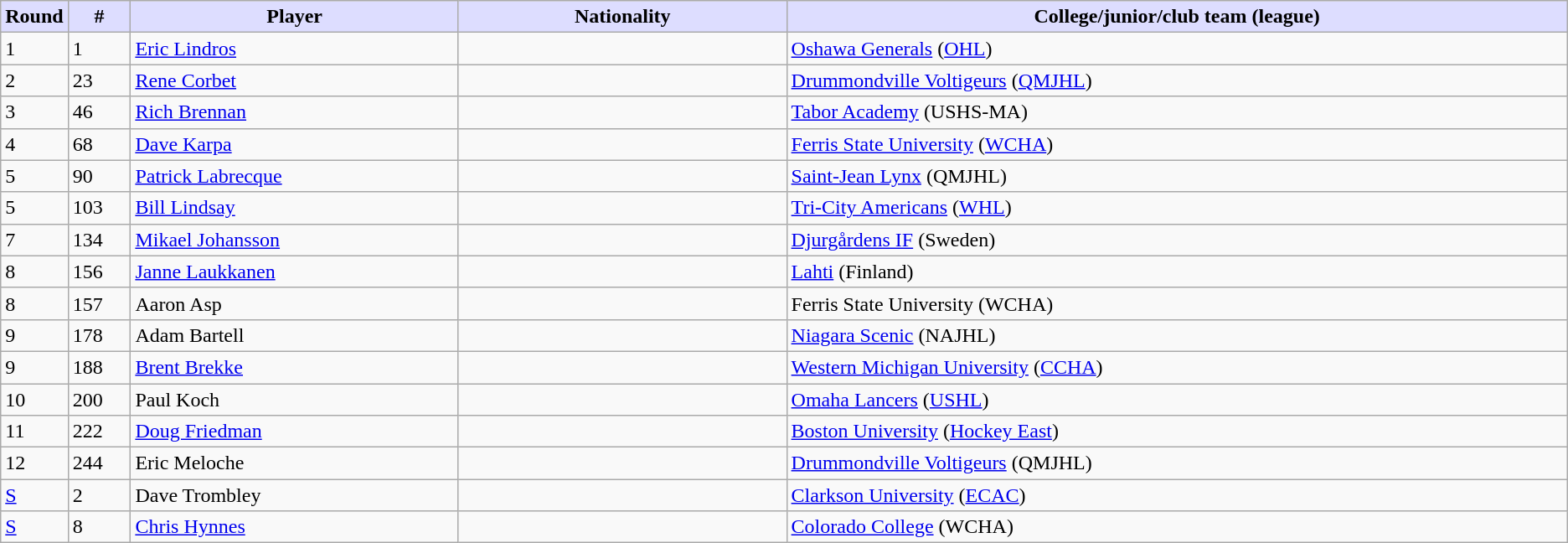<table class="wikitable">
<tr style="text-align:center;">
<th style="background:#ddf; width:4.0%;">Round</th>
<th style="background:#ddf; width:4.0%;">#</th>
<th style="background:#ddf; width:21.0%;">Player</th>
<th style="background:#ddf; width:21.0%;">Nationality</th>
<th style="background:#ddf; width:100.0%;">College/junior/club team (league)</th>
</tr>
<tr>
<td>1</td>
<td>1</td>
<td><a href='#'>Eric Lindros</a></td>
<td></td>
<td><a href='#'>Oshawa Generals</a> (<a href='#'>OHL</a>)</td>
</tr>
<tr>
<td>2</td>
<td>23</td>
<td><a href='#'>Rene Corbet</a></td>
<td></td>
<td><a href='#'>Drummondville Voltigeurs</a> (<a href='#'>QMJHL</a>)</td>
</tr>
<tr>
<td>3</td>
<td>46</td>
<td><a href='#'>Rich Brennan</a></td>
<td></td>
<td><a href='#'>Tabor Academy</a> (USHS-MA)</td>
</tr>
<tr>
<td>4</td>
<td>68</td>
<td><a href='#'>Dave Karpa</a></td>
<td></td>
<td><a href='#'>Ferris State University</a> (<a href='#'>WCHA</a>)</td>
</tr>
<tr>
<td>5</td>
<td>90</td>
<td><a href='#'>Patrick Labrecque</a></td>
<td></td>
<td><a href='#'>Saint-Jean Lynx</a> (QMJHL)</td>
</tr>
<tr>
<td>5</td>
<td>103</td>
<td><a href='#'>Bill Lindsay</a></td>
<td></td>
<td><a href='#'>Tri-City Americans</a> (<a href='#'>WHL</a>)</td>
</tr>
<tr>
<td>7</td>
<td>134</td>
<td><a href='#'>Mikael Johansson</a></td>
<td></td>
<td><a href='#'>Djurgårdens IF</a> (Sweden)</td>
</tr>
<tr>
<td>8</td>
<td>156</td>
<td><a href='#'>Janne Laukkanen</a></td>
<td></td>
<td><a href='#'>Lahti</a> (Finland)</td>
</tr>
<tr>
<td>8</td>
<td>157</td>
<td>Aaron Asp</td>
<td></td>
<td>Ferris State University (WCHA)</td>
</tr>
<tr>
<td>9</td>
<td>178</td>
<td>Adam Bartell</td>
<td></td>
<td><a href='#'>Niagara Scenic</a> (NAJHL)</td>
</tr>
<tr>
<td>9</td>
<td>188</td>
<td><a href='#'>Brent Brekke</a></td>
<td></td>
<td><a href='#'>Western Michigan University</a> (<a href='#'>CCHA</a>)</td>
</tr>
<tr>
<td>10</td>
<td>200</td>
<td>Paul Koch</td>
<td></td>
<td><a href='#'>Omaha Lancers</a> (<a href='#'>USHL</a>)</td>
</tr>
<tr>
<td>11</td>
<td>222</td>
<td><a href='#'>Doug Friedman</a></td>
<td></td>
<td><a href='#'>Boston University</a> (<a href='#'>Hockey East</a>)</td>
</tr>
<tr>
<td>12</td>
<td>244</td>
<td>Eric Meloche</td>
<td></td>
<td><a href='#'>Drummondville Voltigeurs</a> (QMJHL)</td>
</tr>
<tr>
<td><a href='#'>S</a></td>
<td>2</td>
<td>Dave Trombley</td>
<td></td>
<td><a href='#'>Clarkson University</a> (<a href='#'>ECAC</a>)</td>
</tr>
<tr>
<td><a href='#'>S</a></td>
<td>8</td>
<td><a href='#'>Chris Hynnes</a></td>
<td></td>
<td><a href='#'>Colorado College</a> (WCHA)</td>
</tr>
</table>
